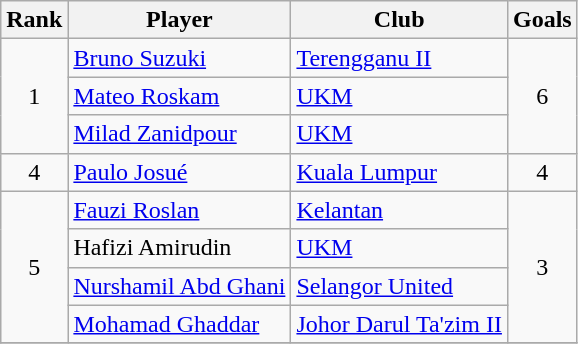<table class="wikitable">
<tr>
<th>Rank</th>
<th>Player</th>
<th>Club</th>
<th>Goals</th>
</tr>
<tr>
<td align=center rowspan=3>1</td>
<td> <a href='#'>Bruno Suzuki</a></td>
<td><a href='#'>Terengganu II</a></td>
<td align=center rowspan=3>6</td>
</tr>
<tr>
<td> <a href='#'>Mateo Roskam</a></td>
<td><a href='#'>UKM</a></td>
</tr>
<tr>
<td> <a href='#'>Milad Zanidpour</a></td>
<td><a href='#'>UKM</a></td>
</tr>
<tr>
<td align=center rowspan=1>4</td>
<td> <a href='#'>Paulo Josué</a></td>
<td><a href='#'>Kuala Lumpur</a></td>
<td align=center rowspan=1>4</td>
</tr>
<tr>
<td align=center rowspan=4>5</td>
<td> <a href='#'>Fauzi Roslan</a></td>
<td><a href='#'>Kelantan</a></td>
<td align=center rowspan=4>3</td>
</tr>
<tr>
<td> Hafizi Amirudin</td>
<td><a href='#'>UKM</a></td>
</tr>
<tr>
<td> <a href='#'>Nurshamil Abd Ghani</a></td>
<td><a href='#'>Selangor United</a></td>
</tr>
<tr>
<td> <a href='#'>Mohamad Ghaddar</a></td>
<td><a href='#'>Johor Darul Ta'zim II</a></td>
</tr>
<tr>
</tr>
</table>
